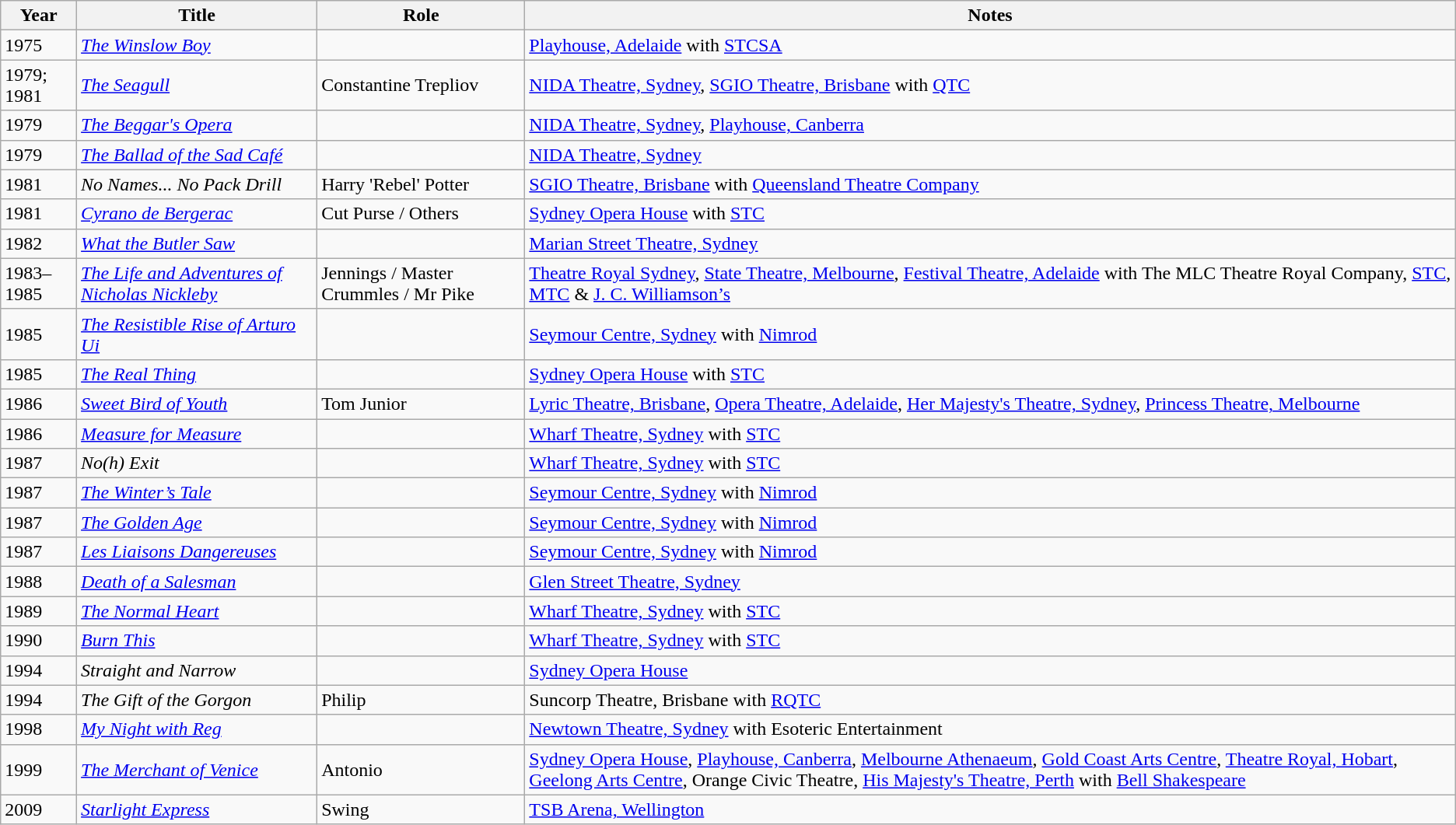<table class=wikitable>
<tr>
<th>Year</th>
<th>Title</th>
<th>Role</th>
<th>Notes</th>
</tr>
<tr>
<td>1975</td>
<td><em><a href='#'>The Winslow Boy</a></em></td>
<td></td>
<td><a href='#'>Playhouse, Adelaide</a> with <a href='#'>STCSA</a></td>
</tr>
<tr>
<td>1979; 1981</td>
<td><em><a href='#'>The Seagull</a></em></td>
<td>Constantine Trepliov</td>
<td><a href='#'>NIDA Theatre, Sydney</a>, <a href='#'>SGIO Theatre, Brisbane</a> with <a href='#'>QTC</a></td>
</tr>
<tr>
<td>1979</td>
<td><em><a href='#'>The Beggar's Opera</a></em></td>
<td></td>
<td><a href='#'>NIDA Theatre, Sydney</a>, <a href='#'>Playhouse, Canberra</a></td>
</tr>
<tr>
<td>1979</td>
<td><em><a href='#'>The Ballad of the Sad Café</a></em></td>
<td></td>
<td><a href='#'>NIDA Theatre, Sydney</a></td>
</tr>
<tr>
<td>1981</td>
<td><em>No Names... No Pack Drill</em></td>
<td>Harry 'Rebel' Potter</td>
<td><a href='#'>SGIO Theatre, Brisbane</a> with <a href='#'>Queensland Theatre Company</a></td>
</tr>
<tr>
<td>1981</td>
<td><em><a href='#'>Cyrano de Bergerac</a></em></td>
<td>Cut Purse / Others</td>
<td><a href='#'>Sydney Opera House</a> with <a href='#'>STC</a></td>
</tr>
<tr>
<td>1982</td>
<td><em><a href='#'>What the Butler Saw</a></em></td>
<td></td>
<td><a href='#'>Marian Street Theatre, Sydney</a></td>
</tr>
<tr>
<td>1983–1985</td>
<td><em><a href='#'>The Life and Adventures of Nicholas Nickleby</a></em></td>
<td>Jennings / Master Crummles / Mr Pike</td>
<td><a href='#'>Theatre Royal Sydney</a>, <a href='#'>State Theatre, Melbourne</a>, <a href='#'>Festival Theatre, Adelaide</a> with The MLC Theatre Royal Company, <a href='#'>STC</a>, <a href='#'>MTC</a> & <a href='#'>J. C. Williamson’s</a></td>
</tr>
<tr>
<td>1985</td>
<td><em><a href='#'>The Resistible Rise of Arturo Ui</a></em></td>
<td></td>
<td><a href='#'>Seymour Centre, Sydney</a> with <a href='#'>Nimrod</a></td>
</tr>
<tr>
<td>1985</td>
<td><em><a href='#'>The Real Thing</a></em></td>
<td></td>
<td><a href='#'>Sydney Opera House</a> with <a href='#'>STC</a></td>
</tr>
<tr>
<td>1986</td>
<td><em><a href='#'>Sweet Bird of Youth</a></em></td>
<td>Tom Junior</td>
<td><a href='#'>Lyric Theatre, Brisbane</a>, <a href='#'>Opera Theatre, Adelaide</a>, <a href='#'>Her Majesty's Theatre, Sydney</a>, <a href='#'>Princess Theatre, Melbourne</a></td>
</tr>
<tr>
<td>1986</td>
<td><em><a href='#'>Measure for Measure</a></em></td>
<td></td>
<td><a href='#'>Wharf Theatre, Sydney</a> with <a href='#'>STC</a></td>
</tr>
<tr>
<td>1987</td>
<td><em>No(h) Exit</em></td>
<td></td>
<td><a href='#'>Wharf Theatre, Sydney</a> with <a href='#'>STC</a></td>
</tr>
<tr>
<td>1987</td>
<td><em><a href='#'>The Winter’s Tale</a></em></td>
<td></td>
<td><a href='#'>Seymour Centre, Sydney</a> with <a href='#'>Nimrod</a></td>
</tr>
<tr>
<td>1987</td>
<td><em><a href='#'>The Golden Age</a></em></td>
<td></td>
<td><a href='#'>Seymour Centre, Sydney</a> with <a href='#'>Nimrod</a></td>
</tr>
<tr>
<td>1987</td>
<td><em><a href='#'>Les Liaisons Dangereuses</a></em></td>
<td></td>
<td><a href='#'>Seymour Centre, Sydney</a> with <a href='#'>Nimrod</a></td>
</tr>
<tr>
<td>1988</td>
<td><em><a href='#'>Death of a Salesman</a></em></td>
<td></td>
<td><a href='#'>Glen Street Theatre, Sydney</a></td>
</tr>
<tr>
<td>1989</td>
<td><em><a href='#'>The Normal Heart</a></em></td>
<td></td>
<td><a href='#'>Wharf Theatre, Sydney</a> with <a href='#'>STC</a></td>
</tr>
<tr>
<td>1990</td>
<td><em><a href='#'>Burn This</a></em></td>
<td></td>
<td><a href='#'>Wharf Theatre, Sydney</a> with <a href='#'>STC</a></td>
</tr>
<tr>
<td>1994</td>
<td><em>Straight and Narrow</em></td>
<td></td>
<td><a href='#'>Sydney Opera House</a></td>
</tr>
<tr>
<td>1994</td>
<td><em>The Gift of the Gorgon</em></td>
<td>Philip</td>
<td>Suncorp Theatre, Brisbane with <a href='#'>RQTC</a></td>
</tr>
<tr>
<td>1998</td>
<td><em><a href='#'>My Night with Reg</a></em></td>
<td></td>
<td><a href='#'>Newtown Theatre, Sydney</a> with Esoteric Entertainment</td>
</tr>
<tr>
<td>1999</td>
<td><em><a href='#'>The Merchant of Venice</a></em></td>
<td>Antonio</td>
<td><a href='#'>Sydney Opera House</a>, <a href='#'>Playhouse, Canberra</a>, <a href='#'>Melbourne Athenaeum</a>, <a href='#'>Gold Coast Arts Centre</a>, <a href='#'>Theatre Royal, Hobart</a>, <a href='#'>Geelong Arts Centre</a>, Orange Civic Theatre, <a href='#'>His Majesty's Theatre, Perth</a> with <a href='#'>Bell Shakespeare</a></td>
</tr>
<tr>
<td>2009</td>
<td><em><a href='#'>Starlight Express</a></em></td>
<td>Swing</td>
<td><a href='#'>TSB Arena, Wellington</a></td>
</tr>
</table>
